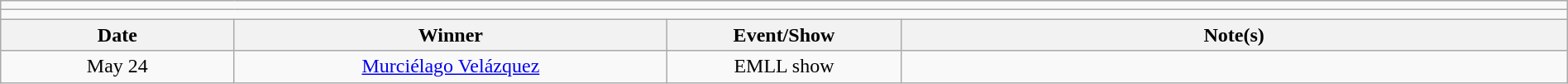<table class="wikitable" style="text-align:center; width:100%;">
<tr>
<td colspan=5></td>
</tr>
<tr>
<td colspan=5><strong></strong></td>
</tr>
<tr>
<th width=14%>Date</th>
<th width=26%>Winner</th>
<th width=14%>Event/Show</th>
<th width=40%>Note(s)</th>
</tr>
<tr>
<td>May 24</td>
<td><a href='#'>Murciélago Velázquez</a></td>
<td>EMLL show</td>
<td align=left></td>
</tr>
</table>
